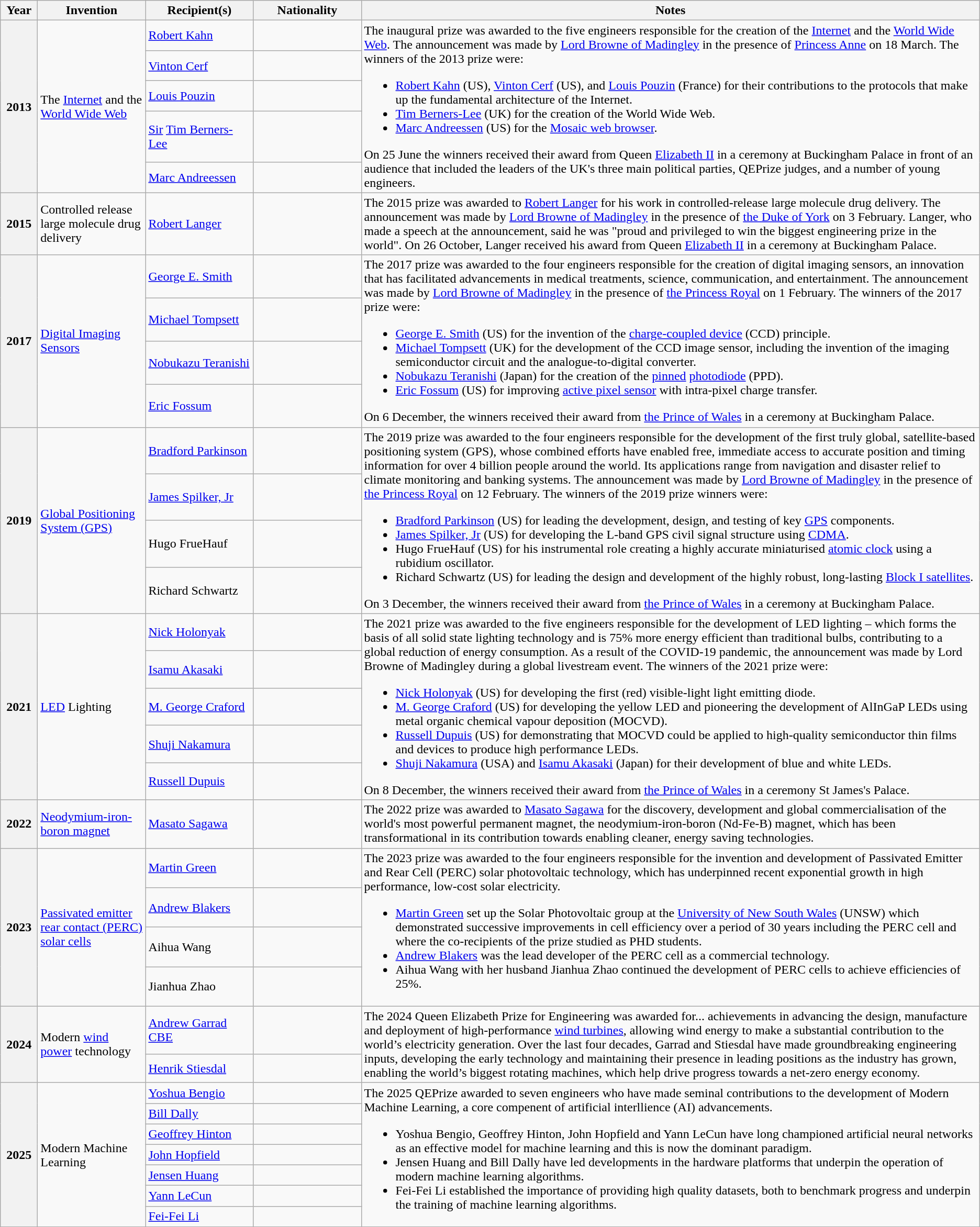<table class="wikitable">
<tr>
<th scope="col" style="width: 40px;">Year</th>
<th scope="col" style="width: 130px;">Invention</th>
<th scope="col" style="width: 130px;">Recipient(s)</th>
<th scope="col" style="width: 130px;">Nationality</th>
<th scope="col">Notes</th>
</tr>
<tr>
<th rowspan="5">2013</th>
<td rowspan="5">The <a href='#'>Internet</a> and the <a href='#'>World Wide Web</a></td>
<td><a href='#'>Robert Kahn</a></td>
<td></td>
<td rowspan="5">The inaugural prize was awarded to the five engineers responsible for the creation of the <a href='#'>Internet</a> and the <a href='#'>World Wide Web</a>. The announcement was made by <a href='#'>Lord Browne of Madingley</a> in the presence of <a href='#'>Princess Anne</a> on 18 March. The winners of the 2013 prize were:<br><ul><li><a href='#'>Robert Kahn</a> (US), <a href='#'>Vinton Cerf</a> (US), and <a href='#'>Louis Pouzin</a> (France) for their contributions to the protocols that make up the fundamental architecture of the Internet.</li><li><a href='#'>Tim Berners-Lee</a> (UK) for the creation of the World Wide Web.</li><li><a href='#'>Marc Andreessen</a> (US) for the <a href='#'>Mosaic web browser</a>.</li></ul>On 25 June the winners received their award from Queen <a href='#'>Elizabeth II</a> in a ceremony at Buckingham Palace in front of an audience that included the leaders of the UK's three main political parties, QEPrize judges, and a number of young engineers.</td>
</tr>
<tr>
<td><a href='#'>Vinton Cerf</a></td>
<td></td>
</tr>
<tr>
<td><a href='#'>Louis Pouzin</a></td>
<td></td>
</tr>
<tr>
<td><a href='#'>Sir</a> <a href='#'>Tim Berners-Lee</a></td>
<td></td>
</tr>
<tr>
<td><a href='#'>Marc Andreessen</a></td>
<td></td>
</tr>
<tr>
<th>2015</th>
<td>Controlled release large molecule drug delivery</td>
<td><a href='#'>Robert Langer</a></td>
<td></td>
<td>The 2015 prize was awarded to <a href='#'>Robert Langer</a> for his work in controlled-release large molecule drug delivery. The announcement was made by <a href='#'>Lord Browne of Madingley</a> in the presence of <a href='#'>the Duke of York</a> on 3 February. Langer, who made a speech at the announcement, said he was "proud and privileged to win the biggest engineering prize in the world". On 26 October, Langer received his award from Queen <a href='#'>Elizabeth II</a> in a ceremony at Buckingham Palace.</td>
</tr>
<tr>
<th rowspan="4">2017</th>
<td rowspan="4"><a href='#'>Digital Imaging Sensors</a></td>
<td><a href='#'>George E. Smith</a></td>
<td></td>
<td rowspan="4">The 2017 prize was awarded to the four engineers responsible for the creation of digital imaging sensors, an innovation that has facilitated advancements in medical treatments, science, communication, and entertainment. The announcement was made by <a href='#'>Lord Browne of Madingley</a> in the presence of <a href='#'>the Princess Royal</a> on 1 February. The winners of the 2017 prize were:<br><ul><li><a href='#'>George E. Smith</a> (US) for the invention of the <a href='#'>charge-coupled device</a> (CCD) principle.</li><li><a href='#'>Michael Tompsett</a> (UK) for the development of the CCD image sensor, including the invention of the imaging semiconductor circuit and the analogue-to-digital converter.</li><li><a href='#'>Nobukazu Teranishi</a> (Japan) for the creation of the <a href='#'>pinned</a> <a href='#'>photodiode</a> (PPD).</li><li><a href='#'>Eric Fossum</a> (US) for improving <a href='#'>active pixel sensor</a> with intra-pixel charge transfer.</li></ul>On 6 December, the winners received their award from <a href='#'>the Prince of Wales</a> in a ceremony at Buckingham Palace.</td>
</tr>
<tr>
<td><a href='#'>Michael Tompsett</a></td>
<td></td>
</tr>
<tr>
<td><a href='#'>Nobukazu Teranishi</a></td>
<td></td>
</tr>
<tr>
<td><a href='#'>Eric Fossum</a></td>
<td></td>
</tr>
<tr>
<th rowspan="4">2019</th>
<td rowspan="4"><a href='#'>Global Positioning System (GPS)</a></td>
<td><a href='#'>Bradford Parkinson</a></td>
<td></td>
<td rowspan="4">The 2019 prize was awarded to the four engineers responsible for the development of the first truly global, satellite-based positioning system (GPS), whose combined efforts have enabled free, immediate access to accurate position and timing information for over 4 billion people around the world. Its applications range from navigation and disaster relief to climate monitoring and banking systems. The announcement was made by <a href='#'>Lord Browne of Madingley</a> in the presence of <a href='#'>the Princess Royal</a> on 12 February. The winners of the 2019 prize winners were:<br><ul><li><a href='#'>Bradford Parkinson</a> (US) for leading the development, design, and testing of key <a href='#'>GPS</a> components.</li><li><a href='#'>James Spilker, Jr</a> (US) for developing the L-band GPS civil signal structure using <a href='#'>CDMA</a>.</li><li>Hugo FrueHauf (US) for his instrumental role creating a highly accurate miniaturised <a href='#'>atomic clock</a> using a rubidium oscillator.</li><li>Richard Schwartz (US) for leading the design and development of the highly robust, long-lasting <a href='#'>Block I satellites</a>.</li></ul>On 3 December, the winners received their award from <a href='#'>the Prince of Wales</a> in a ceremony at Buckingham Palace.</td>
</tr>
<tr>
<td><a href='#'>James Spilker, Jr</a></td>
<td></td>
</tr>
<tr>
<td>Hugo FrueHauf</td>
<td></td>
</tr>
<tr>
<td>Richard Schwartz</td>
<td></td>
</tr>
<tr>
<th rowspan="5">2021</th>
<td rowspan="5"><a href='#'>LED</a> Lighting</td>
<td><a href='#'>Nick Holonyak</a></td>
<td></td>
<td rowspan="5">The 2021 prize was awarded to the five engineers responsible for the development of LED lighting – which forms the basis of all solid state lighting technology and is 75% more energy efficient than traditional bulbs, contributing to a global reduction of energy consumption. As a result of the COVID-19 pandemic, the announcement was made by Lord Browne of Madingley during a global livestream event. The winners of the 2021 prize were:<br><ul><li><a href='#'>Nick Holonyak</a> (US) for developing the first (red) visible-light light emitting diode.</li><li><a href='#'>M. George Craford</a> (US) for developing the yellow LED and pioneering the development of AlInGaP LEDs using metal organic chemical vapour deposition (MOCVD).</li><li><a href='#'>Russell Dupuis</a> (US) for demonstrating that MOCVD could be applied to high-quality semiconductor thin films and devices to produce high performance LEDs.</li><li><a href='#'>Shuji Nakamura</a> (USA) and <a href='#'>Isamu Akasaki</a> (Japan) for their development of blue and white LEDs.</li></ul>On 8 December, the winners received their award from <a href='#'>the Prince of Wales</a> in a ceremony St James's Palace.</td>
</tr>
<tr>
<td><a href='#'>Isamu Akasaki</a></td>
<td></td>
</tr>
<tr>
<td><a href='#'>M. George Craford</a></td>
<td></td>
</tr>
<tr>
<td><a href='#'>Shuji Nakamura</a></td>
<td></td>
</tr>
<tr>
<td><a href='#'>Russell Dupuis</a></td>
<td></td>
</tr>
<tr>
<th>2022</th>
<td><a href='#'>Neodymium-iron-boron magnet</a></td>
<td><a href='#'>Masato Sagawa</a></td>
<td></td>
<td>The 2022 prize was awarded to <a href='#'>Masato Sagawa</a> for the discovery, development and global commercialisation of the world's most powerful permanent magnet, the neodymium-iron-boron (Nd-Fe-B) magnet, which has been transformational in its contribution towards enabling cleaner, energy saving technologies.</td>
</tr>
<tr>
<th rowspan="4">2023</th>
<td rowspan="4"><a href='#'>Passivated emitter rear contact (PERC) solar cells</a></td>
<td><a href='#'>Martin Green</a></td>
<td></td>
<td rowspan="4">The 2023 prize was awarded to the four engineers responsible for the invention and development of Passivated Emitter and Rear Cell (PERC) solar photovoltaic technology, which has underpinned recent exponential growth in high performance, low-cost solar electricity.<br><ul><li><a href='#'>Martin Green</a> set up the Solar Photovoltaic group at the <a href='#'>University of New South Wales</a> (UNSW) which demonstrated successive improvements in cell efficiency over a period of 30 years including the PERC cell and where the co-recipients of the prize studied as PHD students.</li><li><a href='#'>Andrew Blakers</a> was the lead developer of the PERC cell as a commercial technology.</li><li>Aihua Wang with her husband Jianhua Zhao continued the development of PERC cells to achieve efficiencies of 25%.</li></ul></td>
</tr>
<tr>
<td><a href='#'>Andrew Blakers</a></td>
<td></td>
</tr>
<tr>
<td>Aihua Wang</td>
<td></td>
</tr>
<tr>
<td>Jianhua Zhao</td>
<td></td>
</tr>
<tr>
<th rowspan="2">2024</th>
<td rowspan="2">Modern <a href='#'>wind power</a> technology</td>
<td><a href='#'>Andrew Garrad</a> <a href='#'>CBE</a></td>
<td></td>
<td rowspan="2">The 2024 Queen Elizabeth Prize for Engineering was awarded for... achievements in advancing the design, manufacture and deployment of high-performance <a href='#'>wind turbines</a>, allowing wind energy to make a substantial contribution to the world’s electricity generation. Over the last four decades, Garrad and Stiesdal have made groundbreaking engineering inputs, developing the early technology and maintaining their presence in leading positions as the industry has grown, enabling the world’s biggest rotating machines, which help drive progress towards a net-zero energy economy.</td>
</tr>
<tr>
<td><a href='#'>Henrik Stiesdal</a></td>
<td></td>
</tr>
<tr>
<th rowspan="7">2025</th>
<td rowspan="7">Modern Machine Learning</td>
<td><a href='#'>Yoshua Bengio</a></td>
<td></td>
<td rowspan="7">The 2025 QEPrize awarded to seven engineers who have made seminal contributions to the development of Modern Machine Learning, a core compenent of artificial interllience (AI) advancements.<br><ul><li>Yoshua Bengio, Geoffrey Hinton, John Hopfield and Yann LeCun have long championed artificial neural networks as an effective model for machine learning and this is now the dominant paradigm.</li><li>Jensen Huang and Bill Dally have led developments in the hardware platforms that underpin the operation of modern machine learning algorithms.</li><li>Fei-Fei Li established the importance of providing high quality datasets, both to benchmark progress and underpin the training of machine learning algorithms.</li></ul></td>
</tr>
<tr>
<td><a href='#'>Bill Dally</a></td>
<td></td>
</tr>
<tr>
<td><a href='#'>Geoffrey Hinton</a></td>
<td></td>
</tr>
<tr>
<td><a href='#'>John Hopfield</a></td>
<td></td>
</tr>
<tr>
<td><a href='#'>Jensen Huang</a></td>
<td></td>
</tr>
<tr>
<td><a href='#'>Yann LeCun</a></td>
<td></td>
</tr>
<tr>
<td><a href='#'>Fei-Fei Li</a></td>
<td></td>
</tr>
<tr>
</tr>
</table>
